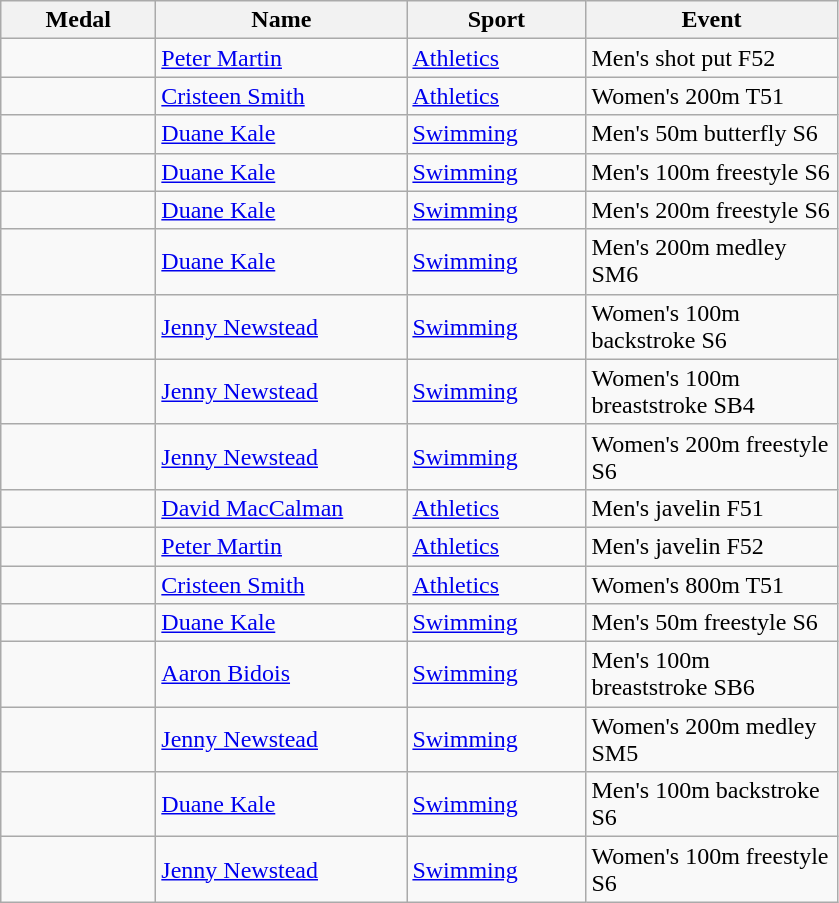<table class="wikitable">
<tr>
<th style="width:6em">Medal</th>
<th style="width:10em">Name</th>
<th style="width:7em">Sport</th>
<th style="width:10em">Event</th>
</tr>
<tr>
<td></td>
<td><a href='#'>Peter Martin</a></td>
<td><a href='#'>Athletics</a></td>
<td>Men's shot put F52</td>
</tr>
<tr>
<td></td>
<td><a href='#'>Cristeen Smith</a></td>
<td><a href='#'>Athletics</a></td>
<td>Women's 200m T51</td>
</tr>
<tr>
<td></td>
<td><a href='#'>Duane Kale</a></td>
<td><a href='#'>Swimming</a></td>
<td>Men's 50m butterfly S6</td>
</tr>
<tr>
<td></td>
<td><a href='#'>Duane Kale</a></td>
<td><a href='#'>Swimming</a></td>
<td>Men's 100m freestyle S6</td>
</tr>
<tr>
<td></td>
<td><a href='#'>Duane Kale</a></td>
<td><a href='#'>Swimming</a></td>
<td>Men's 200m freestyle S6</td>
</tr>
<tr>
<td></td>
<td><a href='#'>Duane Kale</a></td>
<td><a href='#'>Swimming</a></td>
<td>Men's 200m medley SM6</td>
</tr>
<tr>
<td></td>
<td><a href='#'>Jenny Newstead</a></td>
<td><a href='#'>Swimming</a></td>
<td>Women's 100m backstroke S6</td>
</tr>
<tr>
<td></td>
<td><a href='#'>Jenny Newstead</a></td>
<td><a href='#'>Swimming</a></td>
<td>Women's 100m breaststroke SB4</td>
</tr>
<tr>
<td></td>
<td><a href='#'>Jenny Newstead</a></td>
<td><a href='#'>Swimming</a></td>
<td>Women's 200m freestyle S6</td>
</tr>
<tr>
<td></td>
<td><a href='#'>David MacCalman</a></td>
<td><a href='#'>Athletics</a></td>
<td>Men's javelin F51</td>
</tr>
<tr>
<td></td>
<td><a href='#'>Peter Martin</a></td>
<td><a href='#'>Athletics</a></td>
<td>Men's javelin F52</td>
</tr>
<tr>
<td></td>
<td><a href='#'>Cristeen Smith</a></td>
<td><a href='#'>Athletics</a></td>
<td>Women's 800m T51</td>
</tr>
<tr>
<td></td>
<td><a href='#'>Duane Kale</a></td>
<td><a href='#'>Swimming</a></td>
<td>Men's 50m freestyle S6</td>
</tr>
<tr>
<td></td>
<td><a href='#'>Aaron Bidois</a></td>
<td><a href='#'>Swimming</a></td>
<td>Men's 100m breaststroke SB6</td>
</tr>
<tr>
<td></td>
<td><a href='#'>Jenny Newstead</a></td>
<td><a href='#'>Swimming</a></td>
<td>Women's 200m medley SM5</td>
</tr>
<tr>
<td></td>
<td><a href='#'>Duane Kale</a></td>
<td><a href='#'>Swimming</a></td>
<td>Men's 100m backstroke S6</td>
</tr>
<tr>
<td></td>
<td><a href='#'>Jenny Newstead</a></td>
<td><a href='#'>Swimming</a></td>
<td>Women's 100m freestyle S6</td>
</tr>
</table>
